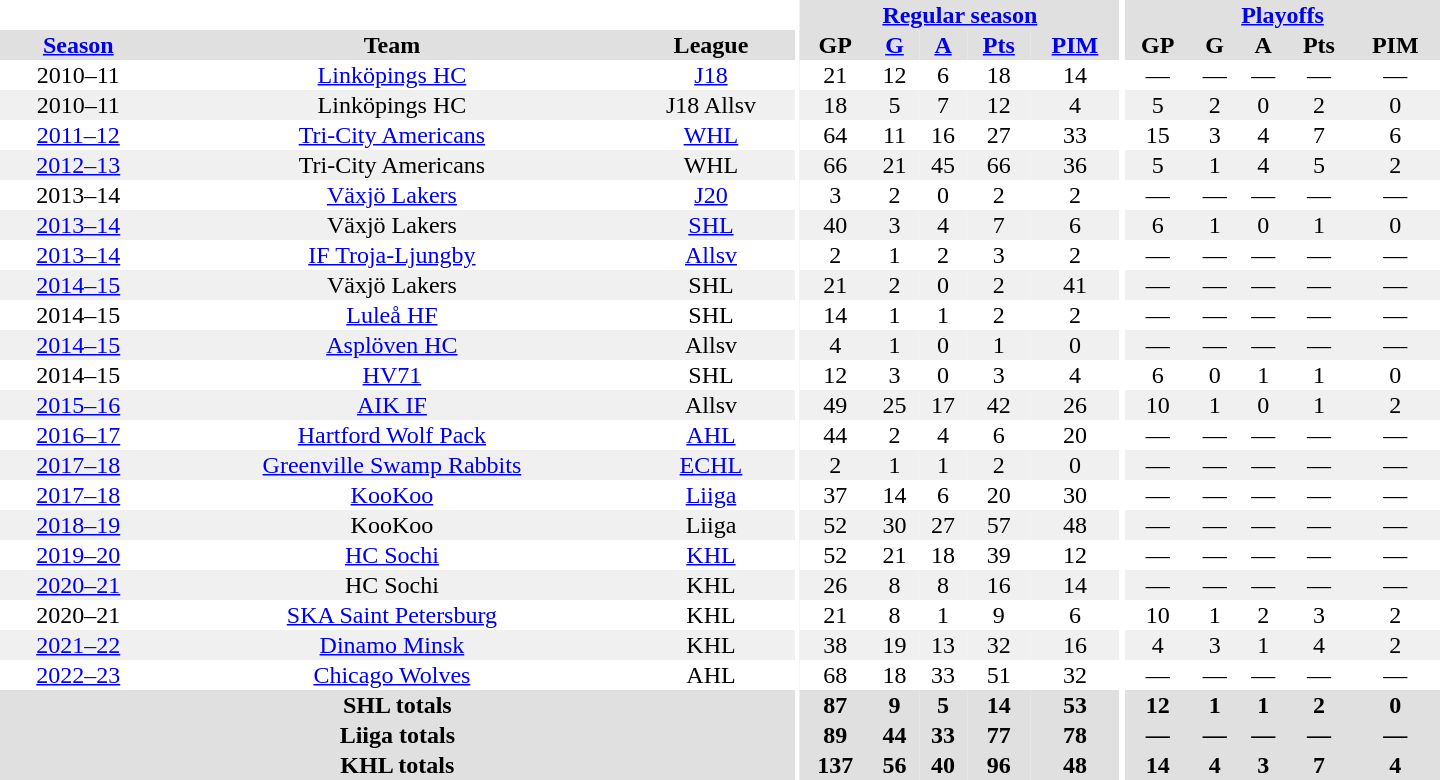<table border="0" cellpadding="1" cellspacing="0" style="text-align:center; width:60em">
<tr bgcolor="#e0e0e0">
<th colspan="3" bgcolor="#ffffff"></th>
<th rowspan="99" bgcolor="#ffffff"></th>
<th colspan="5"><a href='#'>Regular season</a></th>
<th rowspan="99" bgcolor="#ffffff"></th>
<th colspan="5"><a href='#'>Playoffs</a></th>
</tr>
<tr bgcolor="#e0e0e0">
<th><a href='#'>Season</a></th>
<th>Team</th>
<th>League</th>
<th>GP</th>
<th><a href='#'>G</a></th>
<th><a href='#'>A</a></th>
<th><a href='#'>Pts</a></th>
<th><a href='#'>PIM</a></th>
<th>GP</th>
<th>G</th>
<th>A</th>
<th>Pts</th>
<th>PIM</th>
</tr>
<tr>
<td>2010–11</td>
<td><a href='#'>Linköpings HC</a></td>
<td><a href='#'>J18</a></td>
<td>21</td>
<td>12</td>
<td>6</td>
<td>18</td>
<td>14</td>
<td>—</td>
<td>—</td>
<td>—</td>
<td>—</td>
<td>—</td>
</tr>
<tr bgcolor="#f0f0f0">
<td>2010–11</td>
<td>Linköpings HC</td>
<td>J18 Allsv</td>
<td>18</td>
<td>5</td>
<td>7</td>
<td>12</td>
<td>4</td>
<td>5</td>
<td>2</td>
<td>0</td>
<td>2</td>
<td>0</td>
</tr>
<tr>
<td><a href='#'>2011–12</a></td>
<td><a href='#'>Tri-City Americans</a></td>
<td><a href='#'>WHL</a></td>
<td>64</td>
<td>11</td>
<td>16</td>
<td>27</td>
<td>33</td>
<td>15</td>
<td>3</td>
<td>4</td>
<td>7</td>
<td>6</td>
</tr>
<tr bgcolor="#f0f0f0">
<td><a href='#'>2012–13</a></td>
<td>Tri-City Americans</td>
<td>WHL</td>
<td>66</td>
<td>21</td>
<td>45</td>
<td>66</td>
<td>36</td>
<td>5</td>
<td>1</td>
<td>4</td>
<td>5</td>
<td>2</td>
</tr>
<tr>
<td>2013–14</td>
<td><a href='#'>Växjö Lakers</a></td>
<td><a href='#'>J20</a></td>
<td>3</td>
<td>2</td>
<td>0</td>
<td>2</td>
<td>2</td>
<td>—</td>
<td>—</td>
<td>—</td>
<td>—</td>
<td>—</td>
</tr>
<tr bgcolor="#f0f0f0">
<td><a href='#'>2013–14</a></td>
<td>Växjö Lakers</td>
<td><a href='#'>SHL</a></td>
<td>40</td>
<td>3</td>
<td>4</td>
<td>7</td>
<td>6</td>
<td>6</td>
<td>1</td>
<td>0</td>
<td>1</td>
<td>0</td>
</tr>
<tr>
<td><a href='#'>2013–14</a></td>
<td><a href='#'>IF Troja-Ljungby</a></td>
<td><a href='#'>Allsv</a></td>
<td>2</td>
<td>1</td>
<td>2</td>
<td>3</td>
<td>2</td>
<td>—</td>
<td>—</td>
<td>—</td>
<td>—</td>
<td>—</td>
</tr>
<tr bgcolor="#f0f0f0">
<td><a href='#'>2014–15</a></td>
<td>Växjö Lakers</td>
<td>SHL</td>
<td>21</td>
<td>2</td>
<td>0</td>
<td>2</td>
<td>41</td>
<td>—</td>
<td>—</td>
<td>—</td>
<td>—</td>
<td>—</td>
</tr>
<tr>
<td>2014–15</td>
<td><a href='#'>Luleå HF</a></td>
<td>SHL</td>
<td>14</td>
<td>1</td>
<td>1</td>
<td>2</td>
<td>2</td>
<td>—</td>
<td>—</td>
<td>—</td>
<td>—</td>
<td>—</td>
</tr>
<tr bgcolor="#f0f0f0">
<td><a href='#'>2014–15</a></td>
<td><a href='#'>Asplöven HC</a></td>
<td>Allsv</td>
<td>4</td>
<td>1</td>
<td>0</td>
<td>1</td>
<td>0</td>
<td>—</td>
<td>—</td>
<td>—</td>
<td>—</td>
<td>—</td>
</tr>
<tr>
<td>2014–15</td>
<td><a href='#'>HV71</a></td>
<td>SHL</td>
<td>12</td>
<td>3</td>
<td>0</td>
<td>3</td>
<td>4</td>
<td>6</td>
<td>0</td>
<td>1</td>
<td>1</td>
<td>0</td>
</tr>
<tr bgcolor="#f0f0f0">
<td><a href='#'>2015–16</a></td>
<td><a href='#'>AIK IF</a></td>
<td>Allsv</td>
<td>49</td>
<td>25</td>
<td>17</td>
<td>42</td>
<td>26</td>
<td>10</td>
<td>1</td>
<td>0</td>
<td>1</td>
<td>2</td>
</tr>
<tr>
<td><a href='#'>2016–17</a></td>
<td><a href='#'>Hartford Wolf Pack</a></td>
<td><a href='#'>AHL</a></td>
<td>44</td>
<td>2</td>
<td>4</td>
<td>6</td>
<td>20</td>
<td>—</td>
<td>—</td>
<td>—</td>
<td>—</td>
<td>—</td>
</tr>
<tr bgcolor="#f0f0f0">
<td><a href='#'>2017–18</a></td>
<td><a href='#'>Greenville Swamp Rabbits</a></td>
<td><a href='#'>ECHL</a></td>
<td>2</td>
<td>1</td>
<td>1</td>
<td>2</td>
<td>0</td>
<td>—</td>
<td>—</td>
<td>—</td>
<td>—</td>
<td>—</td>
</tr>
<tr>
<td><a href='#'>2017–18</a></td>
<td><a href='#'>KooKoo</a></td>
<td><a href='#'>Liiga</a></td>
<td>37</td>
<td>14</td>
<td>6</td>
<td>20</td>
<td>30</td>
<td>—</td>
<td>—</td>
<td>—</td>
<td>—</td>
<td>—</td>
</tr>
<tr bgcolor="#f0f0f0">
<td><a href='#'>2018–19</a></td>
<td>KooKoo</td>
<td>Liiga</td>
<td>52</td>
<td>30</td>
<td>27</td>
<td>57</td>
<td>48</td>
<td>—</td>
<td>—</td>
<td>—</td>
<td>—</td>
<td>—</td>
</tr>
<tr>
<td><a href='#'>2019–20</a></td>
<td><a href='#'>HC Sochi</a></td>
<td><a href='#'>KHL</a></td>
<td>52</td>
<td>21</td>
<td>18</td>
<td>39</td>
<td>12</td>
<td>—</td>
<td>—</td>
<td>—</td>
<td>—</td>
<td>—</td>
</tr>
<tr bgcolor="#f0f0f0">
<td><a href='#'>2020–21</a></td>
<td>HC Sochi</td>
<td>KHL</td>
<td>26</td>
<td>8</td>
<td>8</td>
<td>16</td>
<td>14</td>
<td>—</td>
<td>—</td>
<td>—</td>
<td>—</td>
<td>—</td>
</tr>
<tr>
<td>2020–21</td>
<td><a href='#'>SKA Saint Petersburg</a></td>
<td>KHL</td>
<td>21</td>
<td>8</td>
<td>1</td>
<td>9</td>
<td>6</td>
<td>10</td>
<td>1</td>
<td>2</td>
<td>3</td>
<td>2</td>
</tr>
<tr bgcolor="#f0f0f0">
<td><a href='#'>2021–22</a></td>
<td><a href='#'>Dinamo Minsk</a></td>
<td>KHL</td>
<td>38</td>
<td>19</td>
<td>13</td>
<td>32</td>
<td>16</td>
<td>4</td>
<td>3</td>
<td>1</td>
<td>4</td>
<td>2</td>
</tr>
<tr>
<td><a href='#'>2022–23</a></td>
<td><a href='#'>Chicago Wolves</a></td>
<td>AHL</td>
<td>68</td>
<td>18</td>
<td>33</td>
<td>51</td>
<td>32</td>
<td>—</td>
<td>—</td>
<td>—</td>
<td>—</td>
<td>—</td>
</tr>
<tr bgcolor="#e0e0e0">
<th colspan="3">SHL totals</th>
<th>87</th>
<th>9</th>
<th>5</th>
<th>14</th>
<th>53</th>
<th>12</th>
<th>1</th>
<th>1</th>
<th>2</th>
<th>0</th>
</tr>
<tr style="background:#e0e0e0;">
<th colspan="3">Liiga totals</th>
<th>89</th>
<th>44</th>
<th>33</th>
<th>77</th>
<th>78</th>
<th>—</th>
<th>—</th>
<th>—</th>
<th>—</th>
<th>—</th>
</tr>
<tr style="background:#e0e0e0;">
<th colspan="3">KHL totals</th>
<th>137</th>
<th>56</th>
<th>40</th>
<th>96</th>
<th>48</th>
<th>14</th>
<th>4</th>
<th>3</th>
<th>7</th>
<th>4</th>
</tr>
</table>
